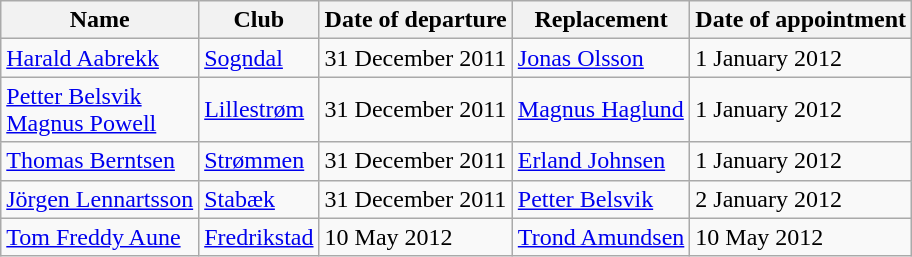<table class="wikitable">
<tr>
<th>Name</th>
<th>Club</th>
<th>Date of departure</th>
<th>Replacement</th>
<th>Date of appointment</th>
</tr>
<tr>
<td><a href='#'>Harald Aabrekk</a></td>
<td><a href='#'>Sogndal</a></td>
<td>31 December 2011</td>
<td><a href='#'>Jonas Olsson</a></td>
<td>1 January 2012</td>
</tr>
<tr>
<td><a href='#'>Petter Belsvik</a><br> <a href='#'>Magnus Powell</a></td>
<td><a href='#'>Lillestrøm</a></td>
<td>31 December 2011</td>
<td><a href='#'>Magnus Haglund</a></td>
<td>1 January 2012</td>
</tr>
<tr>
<td><a href='#'>Thomas Berntsen</a></td>
<td><a href='#'>Strømmen</a></td>
<td>31 December 2011</td>
<td><a href='#'>Erland Johnsen</a></td>
<td>1 January 2012</td>
</tr>
<tr>
<td><a href='#'>Jörgen Lennartsson</a></td>
<td><a href='#'>Stabæk</a></td>
<td>31 December 2011</td>
<td><a href='#'>Petter Belsvik</a></td>
<td>2 January 2012</td>
</tr>
<tr>
<td><a href='#'>Tom Freddy Aune</a></td>
<td><a href='#'>Fredrikstad</a></td>
<td>10 May 2012</td>
<td><a href='#'>Trond Amundsen</a></td>
<td>10 May 2012</td>
</tr>
</table>
